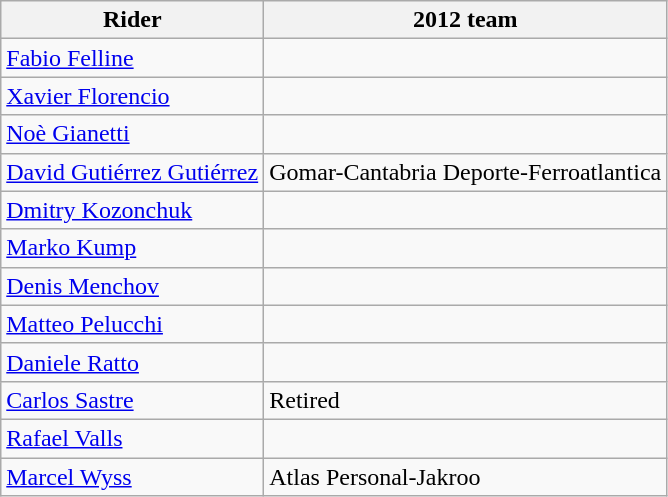<table class="wikitable">
<tr>
<th>Rider</th>
<th>2012 team</th>
</tr>
<tr>
<td><a href='#'>Fabio Felline</a></td>
<td></td>
</tr>
<tr>
<td><a href='#'>Xavier Florencio</a></td>
<td></td>
</tr>
<tr>
<td><a href='#'>Noè Gianetti</a></td>
<td></td>
</tr>
<tr>
<td><a href='#'>David Gutiérrez Gutiérrez</a></td>
<td>Gomar-Cantabria Deporte-Ferroatlantica</td>
</tr>
<tr>
<td><a href='#'>Dmitry Kozonchuk</a></td>
<td></td>
</tr>
<tr>
<td><a href='#'>Marko Kump</a></td>
<td></td>
</tr>
<tr>
<td><a href='#'>Denis Menchov</a></td>
<td></td>
</tr>
<tr>
<td><a href='#'>Matteo Pelucchi</a></td>
<td></td>
</tr>
<tr>
<td><a href='#'>Daniele Ratto</a></td>
<td></td>
</tr>
<tr>
<td><a href='#'>Carlos Sastre</a></td>
<td>Retired</td>
</tr>
<tr>
<td><a href='#'>Rafael Valls</a></td>
<td></td>
</tr>
<tr>
<td><a href='#'>Marcel Wyss</a></td>
<td>Atlas Personal-Jakroo</td>
</tr>
</table>
